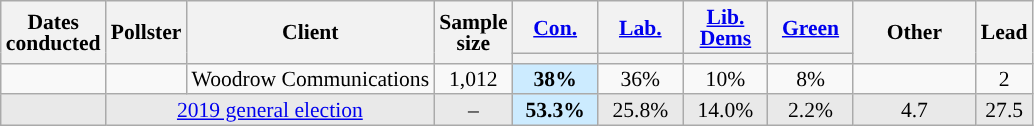<table class="wikitable sortable mw-datatable" style="text-align:center; font-size:90%; line-height:14px;">
<tr>
<th rowspan="2">Dates<br>conducted</th>
<th rowspan="2">Pollster</th>
<th rowspan="2">Client</th>
<th data-sort-type="number" rowspan="2">Sample<br>size</th>
<th class="unsortable" style="width:50px;"><a href='#'>Con.</a></th>
<th class="unsortable" style="width:50px;"><a href='#'>Lab.</a></th>
<th class="unsortable" style="width:50px;"><a href='#'>Lib. Dems</a></th>
<th class="unsortable" style="width:50px;"><a href='#'>Green</a></th>
<th class="unsortable" rowspan="2" style="width:75px;">Other</th>
<th data-sort-type="number" rowspan="2">Lead</th>
</tr>
<tr>
<th data-sort-type="number" style="background:"></th>
<th data-sort-type="number" style="background:"></th>
<th data-sort-type="number" style="background:"></th>
<th data-sort-type="number" style="background:"></th>
</tr>
<tr>
<td></td>
<td></td>
<td>Woodrow Communications</td>
<td>1,012</td>
<td style="background:#CCEBFF;"><strong>38%</strong></td>
<td>36%</td>
<td>10%</td>
<td>8%</td>
<td></td>
<td style="background:">2</td>
</tr>
<tr style="background:#e9e9e9;">
<td></td>
<td colspan="2"><a href='#'>2019 general election</a></td>
<td>–</td>
<td style="background:#CCEBFF;"><strong>53.3%</strong></td>
<td>25.8%</td>
<td>14.0%</td>
<td>2.2%</td>
<td>4.7</td>
<td style="background:">27.5</td>
</tr>
</table>
